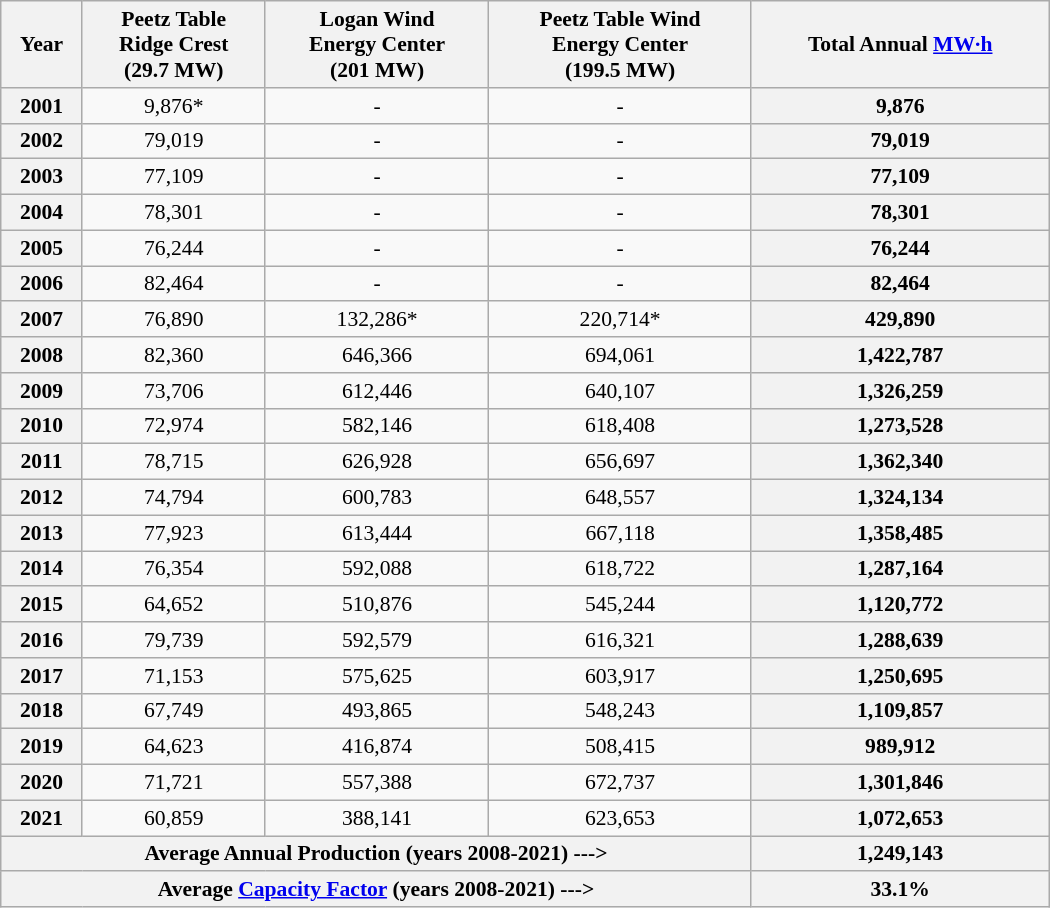<table class=wikitable style="text-align:center; font-size:0.9em; width:700px;">
<tr>
<th>Year</th>
<th>Peetz Table<br>Ridge Crest<br>(29.7 MW) </th>
<th>Logan Wind<br>Energy Center<br>(201 MW) </th>
<th>Peetz Table Wind<br>Energy Center<br>(199.5 MW) </th>
<th>Total Annual <a href='#'>MW·h</a></th>
</tr>
<tr>
<th>2001</th>
<td>9,876*</td>
<td>-</td>
<td>-</td>
<th>9,876</th>
</tr>
<tr>
<th>2002</th>
<td>79,019</td>
<td>-</td>
<td>-</td>
<th>79,019</th>
</tr>
<tr>
<th>2003</th>
<td>77,109</td>
<td>-</td>
<td>-</td>
<th>77,109</th>
</tr>
<tr>
<th>2004</th>
<td>78,301</td>
<td>-</td>
<td>-</td>
<th>78,301</th>
</tr>
<tr>
<th>2005</th>
<td>76,244</td>
<td>-</td>
<td>-</td>
<th>76,244</th>
</tr>
<tr>
<th>2006</th>
<td>82,464</td>
<td>-</td>
<td>-</td>
<th>82,464</th>
</tr>
<tr>
<th>2007</th>
<td>76,890</td>
<td>132,286*</td>
<td>220,714*</td>
<th>429,890</th>
</tr>
<tr>
<th>2008</th>
<td>82,360</td>
<td>646,366</td>
<td>694,061</td>
<th>1,422,787</th>
</tr>
<tr>
<th>2009</th>
<td>73,706</td>
<td>612,446</td>
<td>640,107</td>
<th>1,326,259</th>
</tr>
<tr>
<th>2010</th>
<td>72,974</td>
<td>582,146</td>
<td>618,408</td>
<th>1,273,528</th>
</tr>
<tr>
<th>2011</th>
<td>78,715</td>
<td>626,928</td>
<td>656,697</td>
<th>1,362,340</th>
</tr>
<tr>
<th>2012</th>
<td>74,794</td>
<td>600,783</td>
<td>648,557</td>
<th>1,324,134</th>
</tr>
<tr>
<th>2013</th>
<td>77,923</td>
<td>613,444</td>
<td>667,118</td>
<th>1,358,485</th>
</tr>
<tr>
<th>2014</th>
<td>76,354</td>
<td>592,088</td>
<td>618,722</td>
<th>1,287,164</th>
</tr>
<tr>
<th>2015</th>
<td>64,652</td>
<td>510,876</td>
<td>545,244</td>
<th>1,120,772</th>
</tr>
<tr>
<th>2016</th>
<td>79,739</td>
<td>592,579</td>
<td>616,321</td>
<th>1,288,639</th>
</tr>
<tr>
<th>2017</th>
<td>71,153</td>
<td>575,625</td>
<td>603,917</td>
<th>1,250,695</th>
</tr>
<tr>
<th>2018</th>
<td>67,749</td>
<td>493,865</td>
<td>548,243</td>
<th>1,109,857</th>
</tr>
<tr>
<th>2019</th>
<td>64,623</td>
<td>416,874</td>
<td>508,415</td>
<th>989,912</th>
</tr>
<tr>
<th>2020</th>
<td>71,721</td>
<td>557,388</td>
<td>672,737</td>
<th>1,301,846</th>
</tr>
<tr>
<th>2021</th>
<td>60,859</td>
<td>388,141</td>
<td>623,653</td>
<th>1,072,653</th>
</tr>
<tr>
<th colspan=4>Average Annual Production (years 2008-2021) ---></th>
<th>1,249,143</th>
</tr>
<tr>
<th colspan=4>Average <a href='#'>Capacity Factor</a> (years 2008-2021) ---></th>
<th>33.1%</th>
</tr>
</table>
